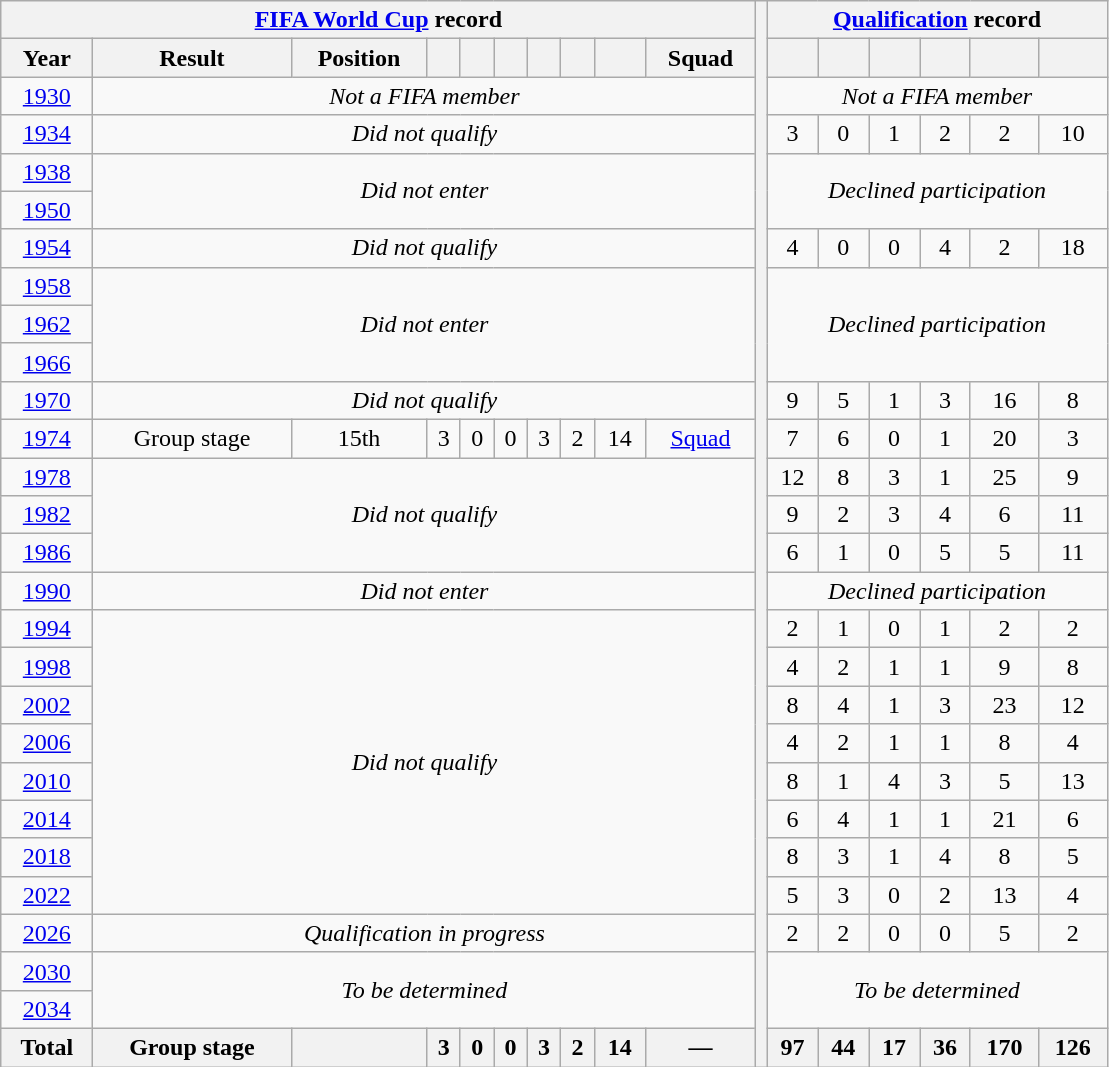<table class="wikitable" style="text-align: center;">
<tr>
<th colspan=10><a href='#'>FIFA World Cup</a> record</th>
<th width=1% rowspan=28></th>
<th colspan=7><a href='#'>Qualification</a> record</th>
</tr>
<tr>
<th>Year</th>
<th>Result</th>
<th>Position</th>
<th></th>
<th></th>
<th></th>
<th></th>
<th></th>
<th></th>
<th>Squad</th>
<th></th>
<th></th>
<th></th>
<th></th>
<th></th>
<th></th>
</tr>
<tr>
<td> <a href='#'>1930</a></td>
<td colspan=9><em>Not a FIFA member</em></td>
<td colspan=6><em>Not a FIFA member</em></td>
</tr>
<tr>
<td> <a href='#'>1934</a></td>
<td colspan=9><em>Did not qualify</em></td>
<td>3</td>
<td>0</td>
<td>1</td>
<td>2</td>
<td>2</td>
<td>10</td>
</tr>
<tr>
<td> <a href='#'>1938</a></td>
<td colspan=9 rowspan=2><em>Did not enter</em></td>
<td colspan=6 rowspan=2><em>Declined participation</em></td>
</tr>
<tr>
<td> <a href='#'>1950</a></td>
</tr>
<tr>
<td> <a href='#'>1954</a></td>
<td colspan=9><em>Did not qualify</em></td>
<td>4</td>
<td>0</td>
<td>0</td>
<td>4</td>
<td>2</td>
<td>18</td>
</tr>
<tr>
<td> <a href='#'>1958</a></td>
<td colspan=9 rowspan=3><em>Did not enter</em></td>
<td colspan=6 rowspan=3><em>Declined participation</em></td>
</tr>
<tr>
<td> <a href='#'>1962</a></td>
</tr>
<tr>
<td> <a href='#'>1966</a></td>
</tr>
<tr>
<td> <a href='#'>1970</a></td>
<td colspan=9><em>Did not qualify</em></td>
<td>9</td>
<td>5</td>
<td>1</td>
<td>3</td>
<td>16</td>
<td>8</td>
</tr>
<tr>
<td> <a href='#'>1974</a></td>
<td>Group stage</td>
<td>15th</td>
<td>3</td>
<td>0</td>
<td>0</td>
<td>3</td>
<td>2</td>
<td>14</td>
<td><a href='#'>Squad</a></td>
<td>7</td>
<td>6</td>
<td>0</td>
<td>1</td>
<td>20</td>
<td>3</td>
</tr>
<tr>
<td> <a href='#'>1978</a></td>
<td colspan=9 rowspan=3><em>Did not qualify</em></td>
<td>12</td>
<td>8</td>
<td>3</td>
<td>1</td>
<td>25</td>
<td>9</td>
</tr>
<tr>
<td> <a href='#'>1982</a></td>
<td>9</td>
<td>2</td>
<td>3</td>
<td>4</td>
<td>6</td>
<td>11</td>
</tr>
<tr>
<td> <a href='#'>1986</a></td>
<td>6</td>
<td>1</td>
<td>0</td>
<td>5</td>
<td>5</td>
<td>11</td>
</tr>
<tr>
<td> <a href='#'>1990</a></td>
<td colspan=9><em>Did not enter</em></td>
<td colspan=6><em>Declined participation</em></td>
</tr>
<tr>
<td> <a href='#'>1994</a></td>
<td colspan=9 rowspan=8><em>Did not qualify</em></td>
<td>2</td>
<td>1</td>
<td>0</td>
<td>1</td>
<td>2</td>
<td>2</td>
</tr>
<tr>
<td> <a href='#'>1998</a></td>
<td>4</td>
<td>2</td>
<td>1</td>
<td>1</td>
<td>9</td>
<td>8</td>
</tr>
<tr>
<td>  <a href='#'>2002</a></td>
<td>8</td>
<td>4</td>
<td>1</td>
<td>3</td>
<td>23</td>
<td>12</td>
</tr>
<tr>
<td> <a href='#'>2006</a></td>
<td>4</td>
<td>2</td>
<td>1</td>
<td>1</td>
<td>8</td>
<td>4</td>
</tr>
<tr>
<td> <a href='#'>2010</a></td>
<td>8</td>
<td>1</td>
<td>4</td>
<td>3</td>
<td>5</td>
<td>13</td>
</tr>
<tr>
<td> <a href='#'>2014</a></td>
<td>6</td>
<td>4</td>
<td>1</td>
<td>1</td>
<td>21</td>
<td>6</td>
</tr>
<tr>
<td> <a href='#'>2018</a></td>
<td>8</td>
<td>3</td>
<td>1</td>
<td>4</td>
<td>8</td>
<td>5</td>
</tr>
<tr>
<td> <a href='#'>2022</a></td>
<td>5</td>
<td>3</td>
<td>0</td>
<td>2</td>
<td>13</td>
<td>4</td>
</tr>
<tr>
<td>   <a href='#'>2026</a></td>
<td colspan=9><em>Qualification in progress</em></td>
<td>2</td>
<td>2</td>
<td>0</td>
<td>0</td>
<td>5</td>
<td>2</td>
</tr>
<tr>
<td>   <a href='#'>2030</a></td>
<td colspan=9 rowspan=2><em>To be determined</em></td>
<td colspan=6 rowspan=2><em>To be determined</em></td>
</tr>
<tr>
<td> <a href='#'>2034</a></td>
</tr>
<tr>
<th>Total</th>
<th>Group stage</th>
<th></th>
<th>3</th>
<th>0</th>
<th>0</th>
<th>3</th>
<th>2</th>
<th>14</th>
<th>—</th>
<th>97</th>
<th>44</th>
<th>17</th>
<th>36</th>
<th>170</th>
<th>126</th>
</tr>
</table>
